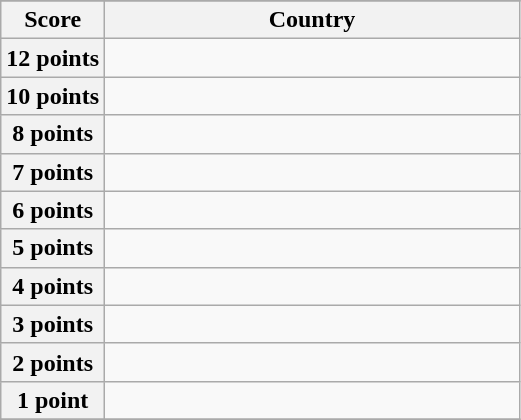<table class="wikitable">
<tr>
</tr>
<tr>
<th scope="col" width="20%">Score</th>
<th scope="col">Country</th>
</tr>
<tr>
<th scope="row">12 points</th>
<td></td>
</tr>
<tr>
<th scope="row">10 points</th>
<td></td>
</tr>
<tr>
<th scope="row">8 points</th>
<td></td>
</tr>
<tr>
<th scope="row">7 points</th>
<td></td>
</tr>
<tr>
<th scope="row">6 points</th>
<td></td>
</tr>
<tr>
<th scope="row">5 points</th>
<td></td>
</tr>
<tr>
<th scope="row">4 points</th>
<td></td>
</tr>
<tr>
<th scope="row">3 points</th>
<td></td>
</tr>
<tr>
<th scope="row">2 points</th>
<td></td>
</tr>
<tr>
<th scope="row">1 point</th>
<td></td>
</tr>
<tr>
</tr>
</table>
